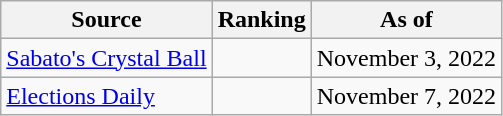<table class="wikitable" style="text-align:center">
<tr>
<th>Source</th>
<th>Ranking</th>
<th>As of</th>
</tr>
<tr>
<td align=left><a href='#'>Sabato's Crystal Ball</a></td>
<td></td>
<td>November 3, 2022</td>
</tr>
<tr>
<td align="left"><a href='#'>Elections Daily</a></td>
<td></td>
<td>November 7, 2022</td>
</tr>
</table>
